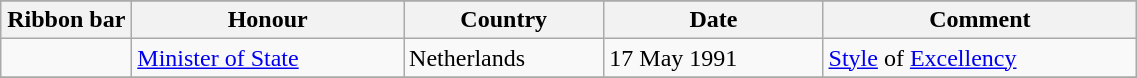<table class="wikitable" style="width:60%;">
<tr style="background:#ccf; text-align:center;">
</tr>
<tr>
<th style="width:80px;">Ribbon bar</th>
<th>Honour</th>
<th>Country</th>
<th>Date</th>
<th>Comment</th>
</tr>
<tr>
<td></td>
<td><a href='#'>Minister of State</a></td>
<td>Netherlands</td>
<td>17 May 1991</td>
<td><a href='#'>Style</a> of <a href='#'>Excellency</a></td>
</tr>
<tr>
</tr>
</table>
